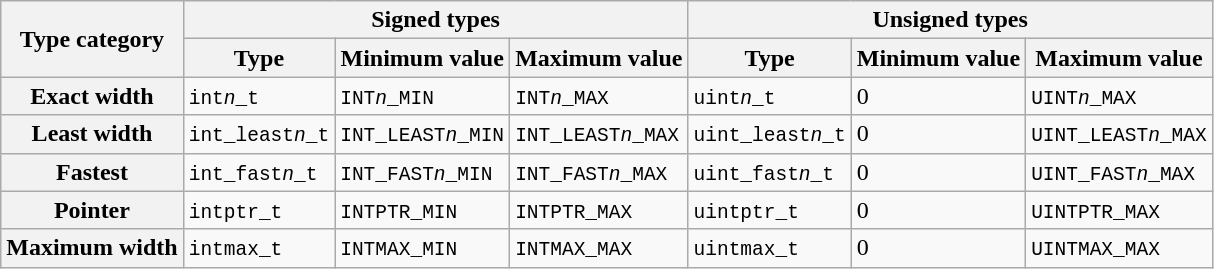<table class=wikitable>
<tr>
<th rowspan=2>Type category</th>
<th colspan=3>Signed types</th>
<th colspan=3>Unsigned types</th>
</tr>
<tr>
<th>Type</th>
<th>Minimum value</th>
<th>Maximum value</th>
<th>Type</th>
<th>Minimum value</th>
<th>Maximum value</th>
</tr>
<tr>
<th>Exact width</th>
<td><code>int<em>n</em>_t</code></td>
<td><code>INT<em>n</em>_MIN</code></td>
<td><code>INT<em>n</em>_MAX</code></td>
<td><code>uint<em>n</em>_t</code></td>
<td>0</td>
<td><code>UINT<em>n</em>_MAX</code></td>
</tr>
<tr>
<th>Least width</th>
<td><code>int_least<em>n</em>_t</code></td>
<td><code>INT_LEAST<em>n</em>_MIN</code></td>
<td><code>INT_LEAST<em>n</em>_MAX</code></td>
<td><code>uint_least<em>n</em>_t</code></td>
<td>0</td>
<td><code>UINT_LEAST<em>n</em>_MAX</code></td>
</tr>
<tr>
<th>Fastest</th>
<td><code>int_fast<em>n</em>_t</code></td>
<td><code>INT_FAST<em>n</em>_MIN</code></td>
<td><code>INT_FAST<em>n</em>_MAX</code></td>
<td><code>uint_fast<em>n</em>_t</code></td>
<td>0</td>
<td><code>UINT_FAST<em>n</em>_MAX</code></td>
</tr>
<tr>
<th>Pointer</th>
<td><code>intptr_t</code></td>
<td><code>INTPTR_MIN</code></td>
<td><code>INTPTR_MAX</code></td>
<td><code>uintptr_t</code></td>
<td>0</td>
<td><code>UINTPTR_MAX</code></td>
</tr>
<tr>
<th>Maximum width</th>
<td><code>intmax_t</code></td>
<td><code>INTMAX_MIN</code></td>
<td><code>INTMAX_MAX</code></td>
<td><code>uintmax_t</code></td>
<td>0</td>
<td><code>UINTMAX_MAX</code></td>
</tr>
</table>
